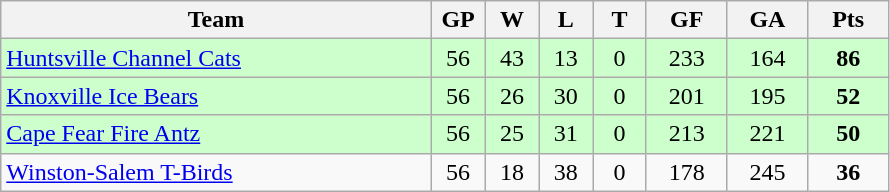<table class="wikitable" style="text-align:center;">
<tr>
<th width="40%">Team</th>
<th width="5%">GP</th>
<th width="5%">W</th>
<th width="5%">L</th>
<th width="5%">T</th>
<th width="7.5%">GF</th>
<th width="7.5%">GA</th>
<th width="7.5%">Pts</th>
</tr>
<tr bgcolor="#CCFFCC">
<td align="left"><a href='#'>Huntsville Channel Cats</a></td>
<td>56</td>
<td>43</td>
<td>13</td>
<td>0</td>
<td>233</td>
<td>164</td>
<td><strong>86</strong></td>
</tr>
<tr bgcolor="#CCFFCC">
<td align="left"><a href='#'>Knoxville Ice Bears</a></td>
<td>56</td>
<td>26</td>
<td>30</td>
<td>0</td>
<td>201</td>
<td>195</td>
<td><strong>52</strong></td>
</tr>
<tr bgcolor="#CCFFCC">
<td align="left"><a href='#'>Cape Fear Fire Antz</a></td>
<td>56</td>
<td>25</td>
<td>31</td>
<td>0</td>
<td>213</td>
<td>221</td>
<td><strong>50</strong></td>
</tr>
<tr>
<td align="left"><a href='#'>Winston-Salem T-Birds</a></td>
<td>56</td>
<td>18</td>
<td>38</td>
<td>0</td>
<td>178</td>
<td>245</td>
<td><strong>36</strong></td>
</tr>
</table>
